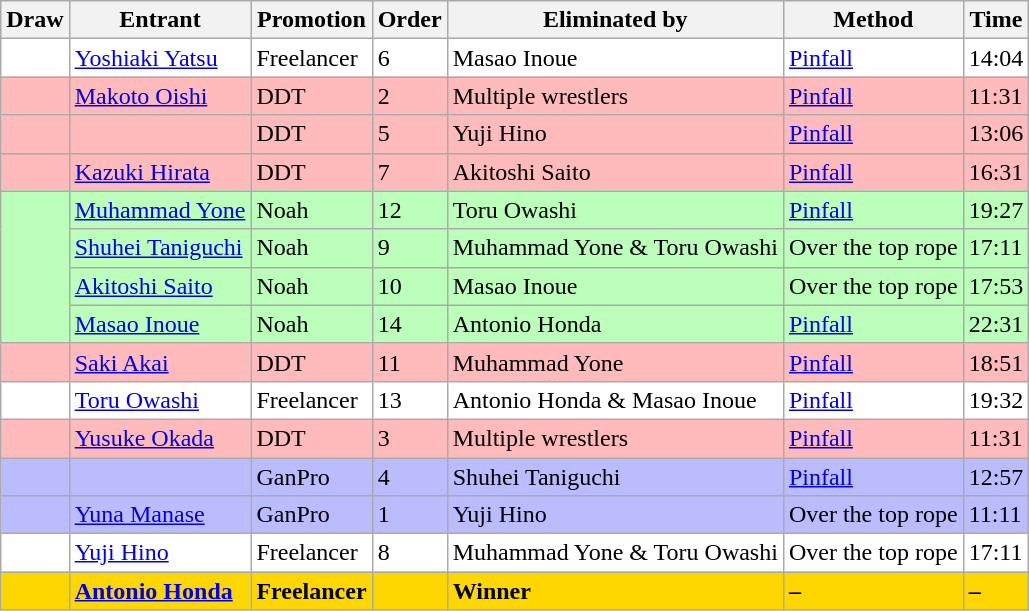<table class="wikitable sortable">
<tr>
<th>Draw</th>
<th>Entrant</th>
<th>Promotion</th>
<th>Order</th>
<th>Eliminated by</th>
<th>Method</th>
<th>Time</th>
</tr>
<tr style="background:#FFF;">
<td></td>
<td><a href='#'>Yoshiaki Yatsu</a></td>
<td>Freelancer</td>
<td>6</td>
<td>Masao Inoue</td>
<td><a href='#'>Pinfall</a></td>
<td>14:04</td>
</tr>
<tr style="background:#FBB;">
<td></td>
<td><a href='#'>Makoto Oishi</a></td>
<td>DDT</td>
<td>2</td>
<td>Multiple wrestlers</td>
<td><a href='#'>Pinfall</a></td>
<td>11:31</td>
</tr>
<tr style="background:#FBB;">
<td></td>
<td></td>
<td>DDT</td>
<td>5</td>
<td>Yuji Hino</td>
<td><a href='#'>Pinfall</a></td>
<td>13:06</td>
</tr>
<tr style="background:#FBB;">
<td></td>
<td><a href='#'>Kazuki Hirata</a></td>
<td>DDT</td>
<td>7</td>
<td>Akitoshi Saito</td>
<td><a href='#'>Pinfall</a></td>
<td>16:31</td>
</tr>
<tr style="background:#BFB;">
<td rowspan=4></td>
<td><a href='#'>Muhammad Yone</a></td>
<td>Noah</td>
<td>12</td>
<td>Toru Owashi</td>
<td><a href='#'>Pinfall</a></td>
<td>19:27</td>
</tr>
<tr style="background:#BFB;">
<td><a href='#'>Shuhei Taniguchi</a></td>
<td>Noah</td>
<td>9</td>
<td>Muhammad Yone & Toru Owashi</td>
<td>Over the top rope</td>
<td>17:11</td>
</tr>
<tr style="background:#BFB;">
<td><a href='#'>Akitoshi Saito</a></td>
<td>Noah</td>
<td>10</td>
<td>Masao Inoue</td>
<td>Over the top rope</td>
<td>17:53</td>
</tr>
<tr style="background:#BFB;">
<td><a href='#'>Masao Inoue</a></td>
<td>Noah</td>
<td>14</td>
<td>Antonio Honda</td>
<td><a href='#'>Pinfall</a></td>
<td>22:31</td>
</tr>
<tr style="background:#FBB;">
<td></td>
<td><a href='#'>Saki Akai</a></td>
<td>DDT</td>
<td>11</td>
<td>Muhammad Yone</td>
<td><a href='#'>Pinfall</a></td>
<td>18:51</td>
</tr>
<tr style="background:#FFF;">
<td></td>
<td><a href='#'>Toru Owashi</a></td>
<td>Freelancer</td>
<td>13</td>
<td>Antonio Honda & Masao Inoue</td>
<td><a href='#'>Pinfall</a></td>
<td>19:32</td>
</tr>
<tr style="background:#FBB;">
<td></td>
<td><a href='#'>Yusuke Okada</a></td>
<td>DDT</td>
<td>3</td>
<td>Multiple wrestlers</td>
<td><a href='#'>Pinfall</a></td>
<td>11:31</td>
</tr>
<tr style="background:#BBF;">
<td></td>
<td></td>
<td>GanPro</td>
<td>4</td>
<td>Shuhei Taniguchi</td>
<td><a href='#'>Pinfall</a></td>
<td>12:57</td>
</tr>
<tr style="background:#BBF;">
<td></td>
<td><a href='#'>Yuna Manase</a></td>
<td>GanPro</td>
<td>1</td>
<td>Yuji Hino</td>
<td>Over the top rope</td>
<td>11:11</td>
</tr>
<tr style="background:#FFF;">
<td></td>
<td><a href='#'>Yuji Hino</a></td>
<td>Freelancer</td>
<td>8</td>
<td>Muhammad Yone & Toru Owashi</td>
<td>Over the top rope</td>
<td>17:11</td>
</tr>
<tr style="background:gold;">
<td><strong></strong></td>
<td><strong><a href='#'>Antonio Honda</a></strong></td>
<td><strong>Freelancer</strong></td>
<td><strong></strong></td>
<td><strong>Winner</strong></td>
<td><strong>–</strong></td>
<td><strong>–</strong></td>
</tr>
</table>
